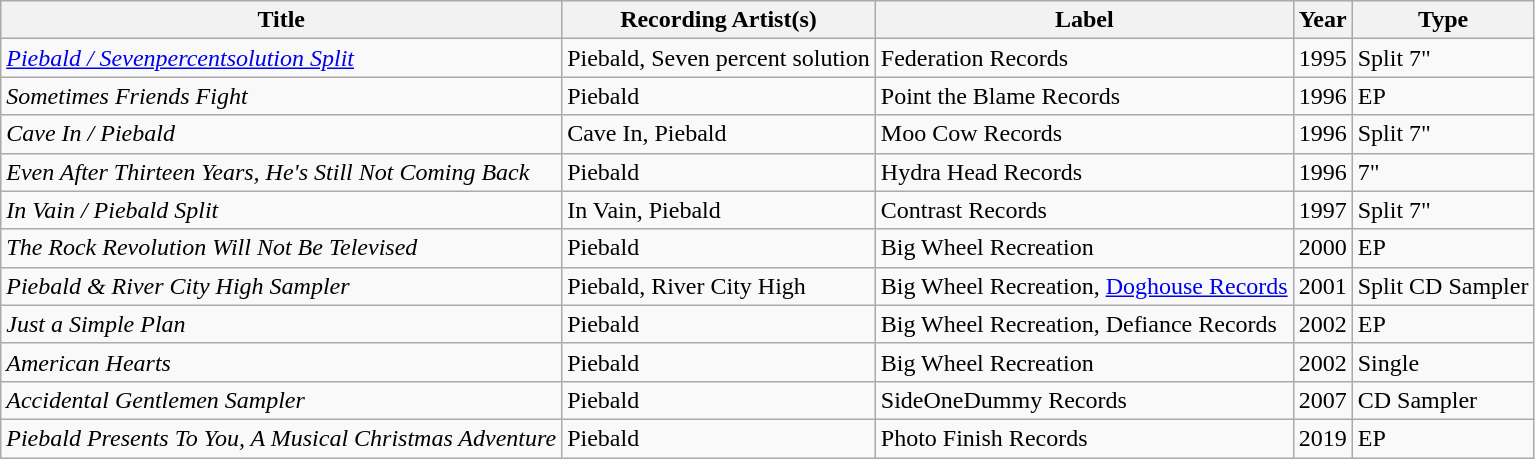<table class="wikitable">
<tr>
<th>Title</th>
<th>Recording Artist(s)</th>
<th>Label</th>
<th>Year</th>
<th>Type</th>
</tr>
<tr>
<td><em><a href='#'>Piebald / Sevenpercentsolution Split</a></em></td>
<td>Piebald, Seven percent solution</td>
<td>Federation Records</td>
<td>1995</td>
<td>Split 7"</td>
</tr>
<tr>
<td><em>Sometimes Friends Fight</em></td>
<td>Piebald</td>
<td>Point the Blame Records</td>
<td>1996</td>
<td>EP</td>
</tr>
<tr>
<td><em>Cave In / Piebald</em></td>
<td>Cave In, Piebald</td>
<td>Moo Cow Records</td>
<td>1996</td>
<td>Split 7"</td>
</tr>
<tr>
<td><em>Even After Thirteen Years, He's Still Not Coming Back</em></td>
<td>Piebald</td>
<td>Hydra Head Records</td>
<td>1996</td>
<td>7"</td>
</tr>
<tr>
<td><em>In Vain / Piebald Split</em></td>
<td>In Vain, Piebald</td>
<td>Contrast Records</td>
<td>1997</td>
<td>Split 7"</td>
</tr>
<tr>
<td><em>The Rock Revolution Will Not Be Televised</em></td>
<td>Piebald</td>
<td>Big Wheel Recreation</td>
<td>2000</td>
<td>EP</td>
</tr>
<tr>
<td><em>Piebald & River City High Sampler</em></td>
<td>Piebald, River City High</td>
<td>Big Wheel Recreation, <a href='#'>Doghouse Records</a></td>
<td>2001</td>
<td>Split CD Sampler</td>
</tr>
<tr>
<td><em>Just a Simple Plan</em></td>
<td>Piebald</td>
<td>Big Wheel Recreation, Defiance Records</td>
<td>2002</td>
<td>EP</td>
</tr>
<tr>
<td><em>American Hearts</em></td>
<td>Piebald</td>
<td>Big Wheel Recreation</td>
<td>2002</td>
<td>Single</td>
</tr>
<tr>
<td><em>Accidental Gentlemen Sampler</em></td>
<td>Piebald</td>
<td>SideOneDummy Records</td>
<td>2007</td>
<td>CD Sampler</td>
</tr>
<tr>
<td><em>Piebald Presents To You, A Musical Christmas Adventure</em></td>
<td>Piebald</td>
<td>Photo Finish Records</td>
<td>2019</td>
<td>EP</td>
</tr>
</table>
